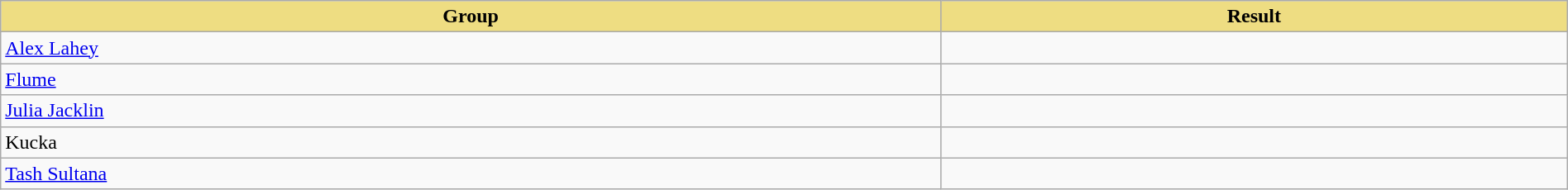<table class="wikitable" width=100%>
<tr>
<th style="width:15%;background:#EEDD82;">Group</th>
<th style="width:10%;background:#EEDD82;">Result</th>
</tr>
<tr>
<td><a href='#'>Alex Lahey</a></td>
<td></td>
</tr>
<tr>
<td><a href='#'>Flume</a></td>
<td></td>
</tr>
<tr>
<td><a href='#'>Julia Jacklin</a></td>
<td></td>
</tr>
<tr>
<td>Kucka</td>
<td></td>
</tr>
<tr>
<td><a href='#'>Tash Sultana</a></td>
<td></td>
</tr>
</table>
